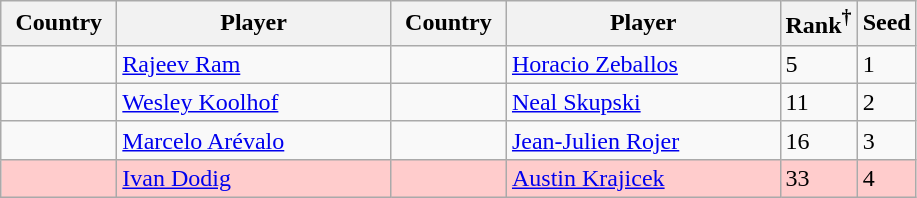<table class="sortable wikitable nowrap">
<tr>
<th width="70">Country</th>
<th width="175">Player</th>
<th width="70">Country</th>
<th width="175">Player</th>
<th>Rank<sup>†</sup></th>
<th>Seed</th>
</tr>
<tr>
<td></td>
<td><a href='#'>Rajeev Ram</a></td>
<td></td>
<td><a href='#'>Horacio Zeballos</a></td>
<td>5</td>
<td>1</td>
</tr>
<tr>
<td></td>
<td><a href='#'>Wesley Koolhof</a></td>
<td></td>
<td><a href='#'>Neal Skupski</a></td>
<td>11</td>
<td>2</td>
</tr>
<tr>
<td></td>
<td><a href='#'>Marcelo Arévalo</a></td>
<td></td>
<td><a href='#'>Jean-Julien Rojer</a></td>
<td>16</td>
<td>3</td>
</tr>
<tr bgcolor=#fcc>
<td></td>
<td><a href='#'>Ivan Dodig</a></td>
<td></td>
<td><a href='#'>Austin Krajicek</a></td>
<td>33</td>
<td>4</td>
</tr>
</table>
